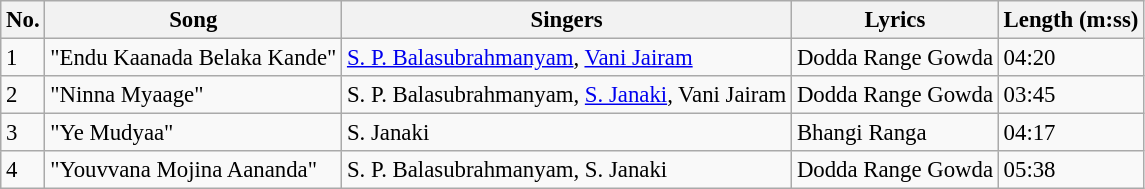<table class="wikitable" style="font-size:95%;">
<tr>
<th>No.</th>
<th>Song</th>
<th>Singers</th>
<th>Lyrics</th>
<th>Length (m:ss)</th>
</tr>
<tr>
<td>1</td>
<td>"Endu Kaanada Belaka Kande"</td>
<td><a href='#'>S. P. Balasubrahmanyam</a>, <a href='#'>Vani Jairam</a></td>
<td>Dodda Range Gowda</td>
<td>04:20</td>
</tr>
<tr>
<td>2</td>
<td>"Ninna Myaage"</td>
<td>S. P. Balasubrahmanyam, <a href='#'>S. Janaki</a>, Vani Jairam</td>
<td>Dodda Range Gowda</td>
<td>03:45</td>
</tr>
<tr>
<td>3</td>
<td>"Ye Mudyaa"</td>
<td>S. Janaki</td>
<td>Bhangi Ranga</td>
<td>04:17</td>
</tr>
<tr>
<td>4</td>
<td>"Youvvana Mojina Aananda"</td>
<td>S. P. Balasubrahmanyam, S. Janaki</td>
<td>Dodda Range Gowda</td>
<td>05:38</td>
</tr>
</table>
